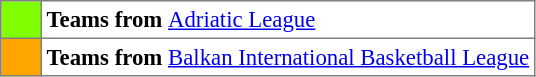<table bgcolor="#f7f8ff" cellpadding="3" cellspacing="0" border="1" style="font-size: 95%; border: gray solid 1px; border-collapse: collapse;text-align:center;">
<tr>
<td style="background: #7fff00;" width="20"></td>
<td bgcolor="#ffffff" align="left"><strong>Teams from </strong> <a href='#'>Adriatic League</a></td>
</tr>
<tr>
<td style="background: orange;" width="20"></td>
<td bgcolor="#ffffff" align="left"><strong>Teams from </strong> <a href='#'>Balkan International Basketball League</a></td>
</tr>
</table>
